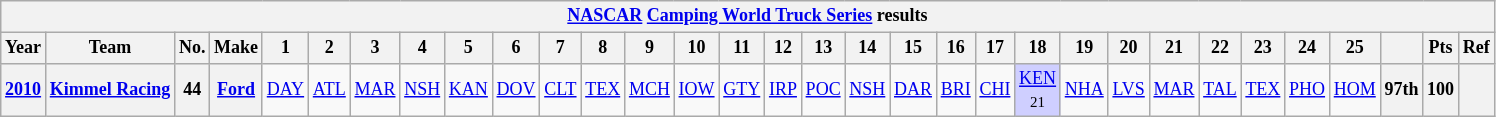<table class="wikitable" style="text-align:center; font-size:75%">
<tr>
<th colspan=45><a href='#'>NASCAR</a> <a href='#'>Camping World Truck Series</a> results</th>
</tr>
<tr>
<th>Year</th>
<th>Team</th>
<th>No.</th>
<th>Make</th>
<th>1</th>
<th>2</th>
<th>3</th>
<th>4</th>
<th>5</th>
<th>6</th>
<th>7</th>
<th>8</th>
<th>9</th>
<th>10</th>
<th>11</th>
<th>12</th>
<th>13</th>
<th>14</th>
<th>15</th>
<th>16</th>
<th>17</th>
<th>18</th>
<th>19</th>
<th>20</th>
<th>21</th>
<th>22</th>
<th>23</th>
<th>24</th>
<th>25</th>
<th></th>
<th>Pts</th>
<th>Ref</th>
</tr>
<tr>
<th><a href='#'>2010</a></th>
<th><a href='#'>Kimmel Racing</a></th>
<th>44</th>
<th><a href='#'>Ford</a></th>
<td><a href='#'>DAY</a></td>
<td><a href='#'>ATL</a></td>
<td><a href='#'>MAR</a></td>
<td><a href='#'>NSH</a></td>
<td><a href='#'>KAN</a></td>
<td><a href='#'>DOV</a></td>
<td><a href='#'>CLT</a></td>
<td><a href='#'>TEX</a></td>
<td><a href='#'>MCH</a></td>
<td><a href='#'>IOW</a></td>
<td><a href='#'>GTY</a></td>
<td><a href='#'>IRP</a></td>
<td><a href='#'>POC</a></td>
<td><a href='#'>NSH</a></td>
<td><a href='#'>DAR</a></td>
<td><a href='#'>BRI</a></td>
<td><a href='#'>CHI</a></td>
<td style="background:#CFCFFF;"><a href='#'>KEN</a><br><small>21</small></td>
<td><a href='#'>NHA</a></td>
<td><a href='#'>LVS</a></td>
<td><a href='#'>MAR</a></td>
<td><a href='#'>TAL</a></td>
<td><a href='#'>TEX</a></td>
<td><a href='#'>PHO</a></td>
<td><a href='#'>HOM</a></td>
<th>97th</th>
<th>100</th>
<th></th>
</tr>
</table>
